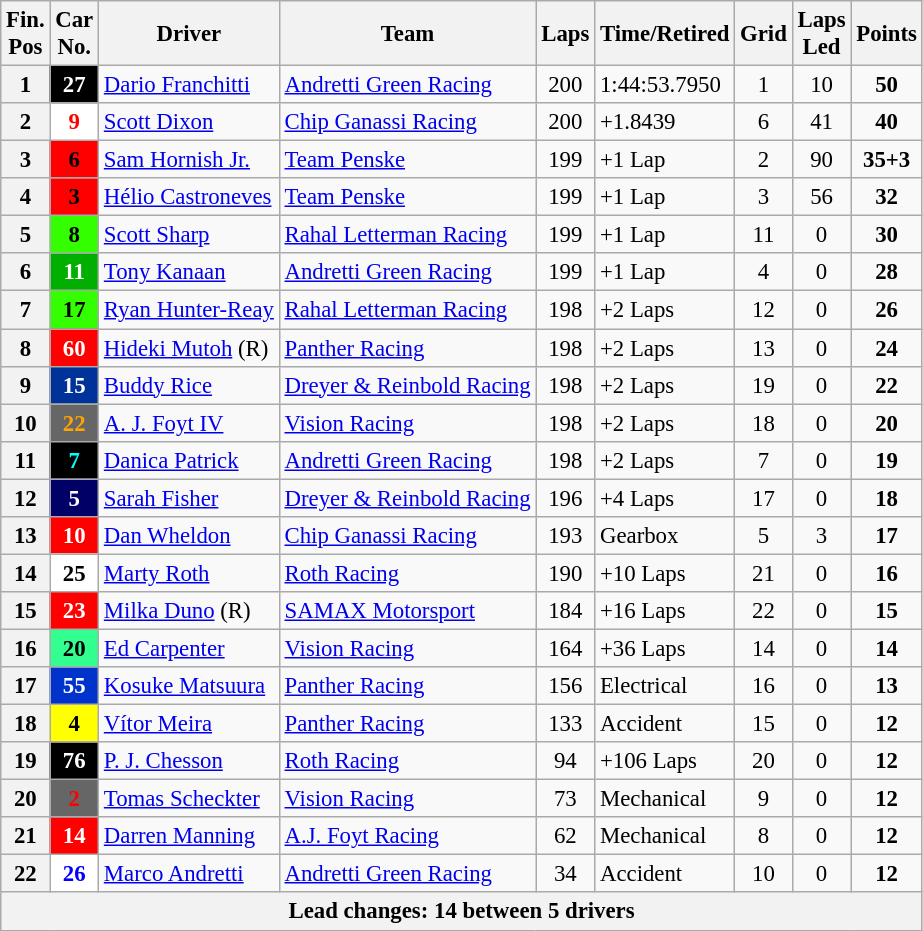<table class="wikitable" style="font-size:95%;">
<tr>
<th>Fin.<br>Pos</th>
<th>Car<br>No.</th>
<th>Driver</th>
<th>Team</th>
<th>Laps</th>
<th>Time/Retired</th>
<th>Grid</th>
<th>Laps<br>Led</th>
<th>Points</th>
</tr>
<tr>
<th>1</th>
<td align=center style="background:#000000; color:white;" align=center><strong>27</strong></td>
<td> <a href='#'>Dario Franchitti</a></td>
<td><a href='#'>Andretti Green Racing</a></td>
<td align=center>200</td>
<td align=left>1:44:53.7950</td>
<td align=center>1</td>
<td align=center>10</td>
<td align=center><strong>50</strong></td>
</tr>
<tr>
<th>2</th>
<td align=center style="background:#FFFFFF; color:Red;" align=center><strong>9</strong></td>
<td> <a href='#'>Scott Dixon</a></td>
<td><a href='#'>Chip Ganassi Racing</a></td>
<td align=center>200</td>
<td align=left>+1.8439</td>
<td align=center>6</td>
<td align=center>41</td>
<td align=center><strong>40</strong></td>
</tr>
<tr>
<th>3</th>
<td align=center style="background:#ff0000; color:Black;" align=center><strong>6</strong></td>
<td> <a href='#'>Sam Hornish Jr.</a></td>
<td><a href='#'>Team Penske</a></td>
<td align=center>199</td>
<td align=left>+1 Lap</td>
<td align=center>2</td>
<td align=center>90</td>
<td align=center><strong>35+3</strong></td>
</tr>
<tr>
<th>4</th>
<td align=center style="background:#ff0000; color:Black;" align=center><strong>3</strong></td>
<td> <a href='#'>Hélio Castroneves</a></td>
<td><a href='#'>Team Penske</a></td>
<td align=center>199</td>
<td align=left>+1 Lap</td>
<td align=center>3</td>
<td align=center>56</td>
<td align=center><strong>32</strong></td>
</tr>
<tr>
<th>5</th>
<td align=center style="background:#33ff00; color:Black;" align=center><strong>8</strong></td>
<td> <a href='#'>Scott Sharp</a></td>
<td><a href='#'>Rahal Letterman Racing</a></td>
<td align=center>199</td>
<td align=left>+1 Lap</td>
<td align=center>11</td>
<td align=center>0</td>
<td align=center><strong>30</strong></td>
</tr>
<tr>
<th>6</th>
<td align=center style="background:#00af00; color:white;" align=center><strong>11</strong></td>
<td> <a href='#'>Tony Kanaan</a></td>
<td><a href='#'>Andretti Green Racing</a></td>
<td align=center>199</td>
<td align=left>+1 Lap</td>
<td align=center>4</td>
<td align=center>0</td>
<td align=center><strong>28</strong></td>
</tr>
<tr>
<th>7</th>
<td align=center style="background:#33ff00; color:Black;" align=center><strong>17</strong></td>
<td> <a href='#'>Ryan Hunter-Reay</a></td>
<td><a href='#'>Rahal Letterman Racing</a></td>
<td align=center>198</td>
<td align=left>+2 Laps</td>
<td align=center>12</td>
<td align=center>0</td>
<td align=center><strong>26</strong></td>
</tr>
<tr>
<th>8</th>
<td align=center style="background:red; color:white;" align=center><strong>60</strong></td>
<td> <a href='#'>Hideki Mutoh</a> (R)</td>
<td><a href='#'>Panther Racing</a></td>
<td align=center>198</td>
<td align=left>+2 Laps</td>
<td align=center>13</td>
<td align=center>0</td>
<td align=center><strong>24</strong></td>
</tr>
<tr>
<th>9</th>
<td align=center style="background:#003399; color:White;" align=center><strong>15</strong></td>
<td> <a href='#'>Buddy Rice</a></td>
<td><a href='#'>Dreyer & Reinbold Racing</a></td>
<td align=center>198</td>
<td align=left>+2 Laps</td>
<td align=center>19</td>
<td align=center>0</td>
<td align=center><strong>22</strong></td>
</tr>
<tr>
<th>10</th>
<td align=center style="background:#666666; color:Orange;" align=center><strong>22</strong></td>
<td> <a href='#'>A. J. Foyt IV</a></td>
<td><a href='#'>Vision Racing</a></td>
<td align=center>198</td>
<td align=left>+2 Laps</td>
<td align=center>18</td>
<td align=center>0</td>
<td align=center><strong>20</strong></td>
</tr>
<tr>
<th>11</th>
<td align=center style="background:#000000; color:aqua;" align=center><strong>7</strong></td>
<td> <a href='#'>Danica Patrick</a></td>
<td><a href='#'>Andretti Green Racing</a></td>
<td align=center>198</td>
<td align=left>+2 Laps</td>
<td align=center>7</td>
<td align=center>0</td>
<td align=center><strong>19</strong></td>
</tr>
<tr>
<th>12</th>
<td align=center style="background:#000066; color:White;" align=center><strong>5</strong></td>
<td> <a href='#'>Sarah Fisher</a></td>
<td><a href='#'>Dreyer & Reinbold Racing</a></td>
<td align=center>196</td>
<td align=left>+4 Laps</td>
<td align=center>17</td>
<td align=center>0</td>
<td align=center><strong>18</strong></td>
</tr>
<tr>
<th>13</th>
<td align=center style="background:red; color:white;" align=center><strong>10</strong></td>
<td> <a href='#'>Dan Wheldon</a></td>
<td><a href='#'>Chip Ganassi Racing</a></td>
<td align=center>193</td>
<td align=left>Gearbox</td>
<td align=center>5</td>
<td align=center>3</td>
<td align=center><strong>17</strong></td>
</tr>
<tr>
<th>14</th>
<td align=center style="background:white; color:black;" align=center><strong>25</strong></td>
<td> <a href='#'>Marty Roth</a></td>
<td><a href='#'>Roth Racing</a></td>
<td align=center>190</td>
<td align=left>+10 Laps</td>
<td align=center>21</td>
<td align=center>0</td>
<td align=center><strong>16</strong></td>
</tr>
<tr>
<th>15</th>
<td align=center style="background:red; color:White;" align=center><strong>23</strong></td>
<td> <a href='#'>Milka Duno</a> (R)</td>
<td><a href='#'>SAMAX Motorsport</a></td>
<td align=center>184</td>
<td align=left>+16 Laps</td>
<td align=center>22</td>
<td align=center>0</td>
<td align=center><strong>15</strong></td>
</tr>
<tr>
<th>16</th>
<td style="background:#33ff90; color:Black;" align=center><strong>20</strong></td>
<td> <a href='#'>Ed Carpenter</a></td>
<td><a href='#'>Vision Racing</a></td>
<td align=center>164</td>
<td align=left>+36 Laps</td>
<td align=center>14</td>
<td align=center>0</td>
<td align=center><strong>14</strong></td>
</tr>
<tr>
<th>17</th>
<td align=center style="background:#0033cc; color:White;" align=center><strong>55</strong></td>
<td> <a href='#'>Kosuke Matsuura</a></td>
<td><a href='#'>Panther Racing</a></td>
<td align=center>156</td>
<td align=left>Electrical</td>
<td align=center>16</td>
<td align=center>0</td>
<td align=center><strong>13</strong></td>
</tr>
<tr>
<th>18</th>
<td align=center style="background:#ffff00; color:Black;" align=center><strong>4</strong></td>
<td> <a href='#'>Vítor Meira</a></td>
<td><a href='#'>Panther Racing</a></td>
<td align=center>133</td>
<td align=left>Accident</td>
<td align=center>15</td>
<td align=center>0</td>
<td align=center><strong>12</strong></td>
</tr>
<tr>
<th>19</th>
<td align=center style="background:black; color:white;" align=center><strong>76</strong></td>
<td> <a href='#'>P. J. Chesson</a></td>
<td><a href='#'>Roth Racing</a></td>
<td align=center>94</td>
<td align=left>+106 Laps</td>
<td align=center>20</td>
<td align=center>0</td>
<td align=center><strong>12</strong></td>
</tr>
<tr>
<th>20</th>
<td align=center style="background:#666666; color:Red;"  align=center><strong>2</strong></td>
<td> <a href='#'>Tomas Scheckter</a></td>
<td><a href='#'>Vision Racing</a></td>
<td align=center>73</td>
<td align=left>Mechanical</td>
<td align=center>9</td>
<td align=center>0</td>
<td align=center><strong>12</strong></td>
</tr>
<tr>
<th>21</th>
<td align=center style="background:red; color:White;" align=center><strong>14</strong></td>
<td> <a href='#'>Darren Manning</a></td>
<td><a href='#'>A.J. Foyt Racing</a></td>
<td align=center>62</td>
<td align=left>Mechanical</td>
<td align=center>8</td>
<td align=center>0</td>
<td align=center><strong>12</strong></td>
</tr>
<tr>
<th>22</th>
<td align=center style="background:white; color:blue;"  align=center><strong>26</strong></td>
<td> <a href='#'>Marco Andretti</a></td>
<td><a href='#'>Andretti Green Racing</a></td>
<td align=center>34</td>
<td align=left>Accident</td>
<td align=center>10</td>
<td align=center>0</td>
<td align=center><strong>12</strong></td>
</tr>
<tr>
<th colspan=9>Lead changes: 14 between 5 drivers</th>
</tr>
</table>
